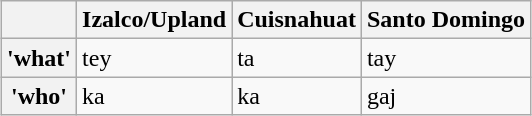<table class=wikitable style="margin: 1em auto 1em auto">
<tr>
<th></th>
<th>Izalco/Upland</th>
<th>Cuisnahuat</th>
<th>Santo Domingo</th>
</tr>
<tr>
<th>'what'</th>
<td>tey</td>
<td>ta</td>
<td>tay</td>
</tr>
<tr>
<th>'who'</th>
<td>ka</td>
<td>ka</td>
<td>gaj</td>
</tr>
</table>
